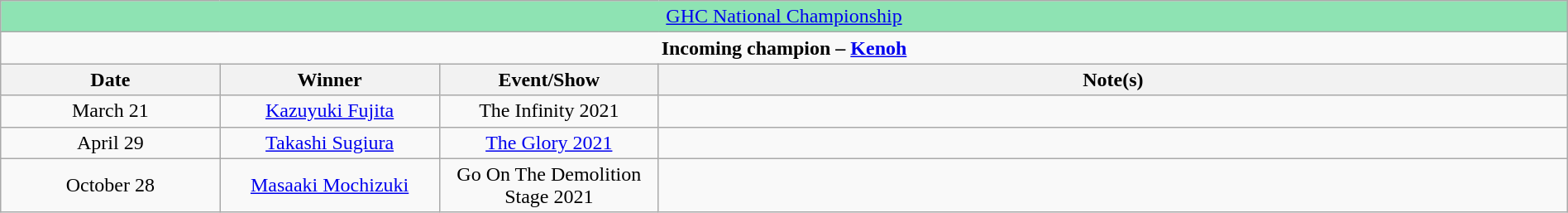<table class="wikitable" style="text-align:center; width:100%;">
<tr style="background:#8ee3b3;">
<td colspan="5" style="text-align: center;"><a href='#'>GHC National Championship</a></td>
</tr>
<tr>
<td colspan="5" style="text-align: center;"><strong>Incoming champion – <a href='#'>Kenoh</a></strong></td>
</tr>
<tr>
<th width=14%>Date</th>
<th width=14%>Winner</th>
<th width=14%>Event/Show</th>
<th width=58%>Note(s)</th>
</tr>
<tr>
<td>March 21</td>
<td><a href='#'>Kazuyuki Fujita</a></td>
<td>The Infinity 2021</td>
<td></td>
</tr>
<tr>
<td>April 29</td>
<td><a href='#'>Takashi Sugiura</a></td>
<td><a href='#'>The Glory 2021</a></td>
<td></td>
</tr>
<tr>
<td>October 28</td>
<td><a href='#'>Masaaki Mochizuki</a></td>
<td>Go On The Demolition Stage 2021</td>
<td></td>
</tr>
</table>
